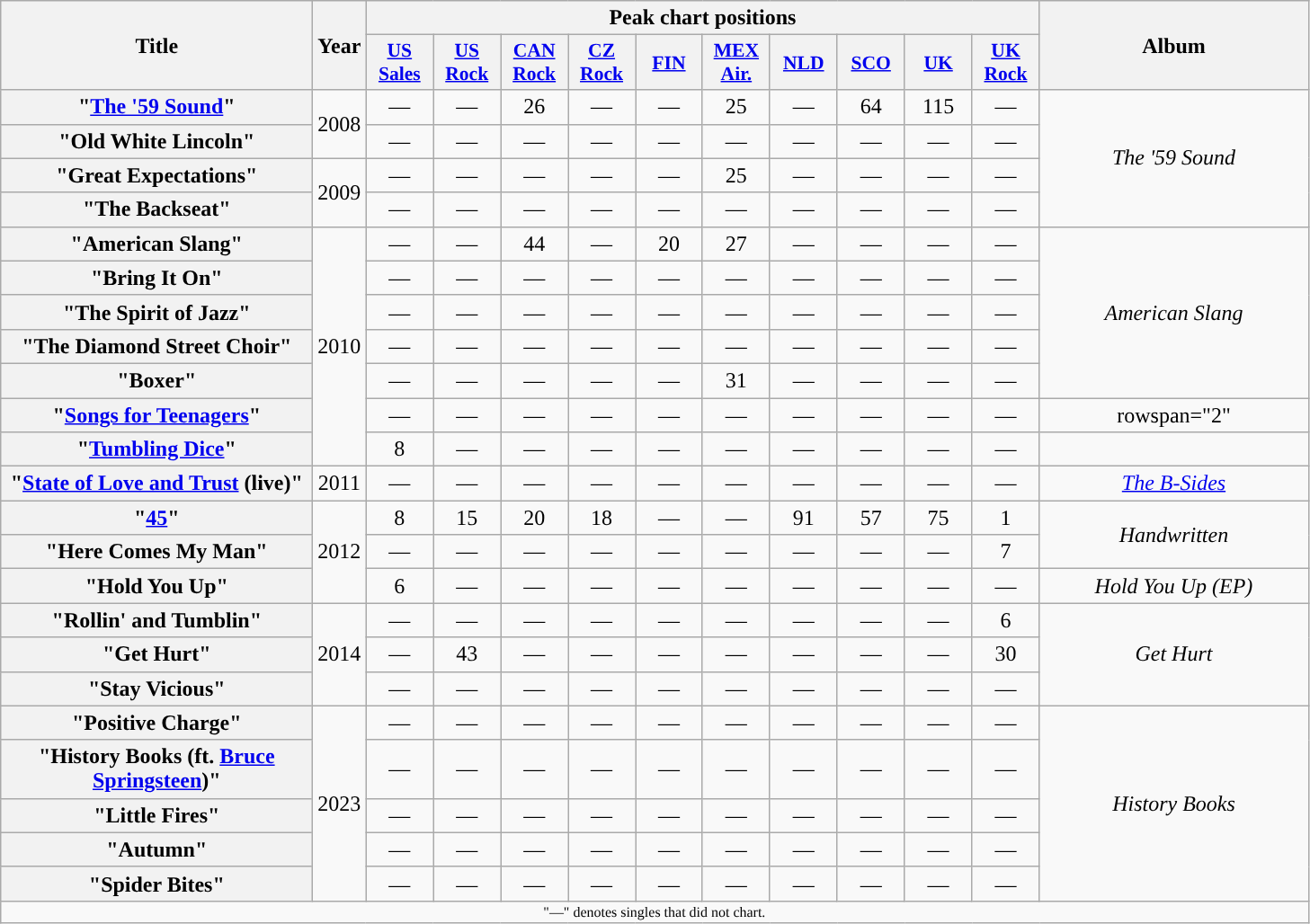<table class="wikitable plainrowheaders" style="text-align:center;">
<tr>
<th scope="col" rowspan="2" style="width:14em;">Title</th>
<th scope="col" rowspan="2">Year</th>
<th scope="col" colspan="10">Peak chart positions</th>
<th scope="col" rowspan="2" style="width:12em;">Album</th>
</tr>
<tr>
<th scope="col" style="width:3em;font-size:90%;"><a href='#'>US<br>Sales</a><br></th>
<th scope="col" style="width:3em;font-size:90%;"><a href='#'>US <br>Rock</a><br></th>
<th scope="col" style="width:3em;font-size:90%;"><a href='#'>CAN<br>Rock</a><br></th>
<th scope="col" style="width:3em;font-size:90%;"><a href='#'>CZ<br>Rock</a><br></th>
<th scope="col" style="width:3em;font-size:90%;"><a href='#'>FIN</a><br></th>
<th scope="col" style="width:3em;font-size:90%;"><a href='#'>MEX<br> Air.</a><br></th>
<th scope="col" style="width:3em;font-size:90%;"><a href='#'>NLD</a><br></th>
<th scope="col" style="width:3em;font-size:90%;"><a href='#'>SCO</a><br></th>
<th scope="col" style="width:3em;font-size:90%;"><a href='#'>UK</a><br></th>
<th scope="col" style="width:3em;font-size:90%;"><a href='#'>UK<br>Rock</a><br></th>
</tr>
<tr>
<th scope="row">"<a href='#'>The '59 Sound</a>"</th>
<td rowspan="2">2008</td>
<td>—</td>
<td>—</td>
<td>26</td>
<td>—</td>
<td>—</td>
<td>25</td>
<td>—</td>
<td>64</td>
<td>115</td>
<td>—</td>
<td rowspan="4"><em>The '59 Sound</em></td>
</tr>
<tr>
<th scope="row">"Old White Lincoln"</th>
<td>—</td>
<td>—</td>
<td>—</td>
<td>—</td>
<td>—</td>
<td>—</td>
<td>—</td>
<td>—</td>
<td>—</td>
<td>—</td>
</tr>
<tr>
<th scope="row">"Great Expectations"</th>
<td rowspan="2">2009</td>
<td>—</td>
<td>—</td>
<td>—</td>
<td>—</td>
<td>—</td>
<td>25</td>
<td>—</td>
<td>—</td>
<td>—</td>
<td>—</td>
</tr>
<tr>
<th scope="row">"The Backseat"</th>
<td>—</td>
<td>—</td>
<td>—</td>
<td>—</td>
<td>—</td>
<td>—</td>
<td>—</td>
<td>—</td>
<td>—</td>
<td>—</td>
</tr>
<tr>
<th scope="row">"American Slang"</th>
<td rowspan="7">2010</td>
<td>—</td>
<td>—</td>
<td>44</td>
<td>—</td>
<td>20</td>
<td>27</td>
<td>—</td>
<td>—</td>
<td>—</td>
<td>—</td>
<td rowspan="5"><em>American Slang</em></td>
</tr>
<tr>
<th scope="row">"Bring It On"</th>
<td>—</td>
<td>—</td>
<td>—</td>
<td>—</td>
<td>—</td>
<td>—</td>
<td>—</td>
<td>—</td>
<td>—</td>
<td>—</td>
</tr>
<tr>
<th scope="row">"The Spirit of Jazz"</th>
<td>—</td>
<td>—</td>
<td>—</td>
<td>—</td>
<td>—</td>
<td>—</td>
<td>—</td>
<td>—</td>
<td>—</td>
<td>—</td>
</tr>
<tr>
<th scope="row">"The Diamond Street Choir"</th>
<td>—</td>
<td>—</td>
<td>—</td>
<td>—</td>
<td>—</td>
<td>—</td>
<td>—</td>
<td>—</td>
<td>—</td>
<td>—</td>
</tr>
<tr>
<th scope="row">"Boxer"</th>
<td>—</td>
<td>—</td>
<td>—</td>
<td>—</td>
<td>—</td>
<td>31</td>
<td>—</td>
<td>—</td>
<td>—</td>
<td>—</td>
</tr>
<tr>
<th scope="row">"<a href='#'>Songs for Teenagers</a>"</th>
<td>—</td>
<td>—</td>
<td>—</td>
<td>—</td>
<td>—</td>
<td>—</td>
<td>—</td>
<td>—</td>
<td>—</td>
<td>—</td>
<td>rowspan="2" </td>
</tr>
<tr>
<th scope="row">"<a href='#'>Tumbling Dice</a>"</th>
<td>8</td>
<td>—</td>
<td>—</td>
<td>—</td>
<td>—</td>
<td>—</td>
<td>—</td>
<td>—</td>
<td>—</td>
<td>—</td>
</tr>
<tr>
<th scope="row">"<a href='#'>State of Love and Trust</a> (live)"</th>
<td>2011</td>
<td>—</td>
<td>—</td>
<td>—</td>
<td>—</td>
<td>—</td>
<td>—</td>
<td>—</td>
<td>—</td>
<td>—</td>
<td>—</td>
<td><em><a href='#'>The B-Sides</a></em></td>
</tr>
<tr>
<th scope="row">"<a href='#'>45</a>"</th>
<td rowspan="3">2012</td>
<td>8</td>
<td>15</td>
<td>20</td>
<td>18</td>
<td>—</td>
<td>—</td>
<td>91</td>
<td>57</td>
<td>75</td>
<td>1</td>
<td rowspan="2"><em>Handwritten</em></td>
</tr>
<tr>
<th scope="row">"Here Comes My Man"</th>
<td>—</td>
<td>—</td>
<td>—</td>
<td>—</td>
<td>—</td>
<td>—</td>
<td>—</td>
<td>—</td>
<td>—</td>
<td>7</td>
</tr>
<tr>
<th scope="row">"Hold You Up"</th>
<td>6</td>
<td>—</td>
<td>—</td>
<td>—</td>
<td>—</td>
<td>—</td>
<td>—</td>
<td>—</td>
<td>—</td>
<td>—</td>
<td><em>Hold You Up (EP)</em></td>
</tr>
<tr>
<th scope="row">"Rollin' and Tumblin"</th>
<td rowspan="3">2014</td>
<td>—</td>
<td>—</td>
<td>—</td>
<td>—</td>
<td>—</td>
<td>—</td>
<td>—</td>
<td>—</td>
<td>—</td>
<td>6</td>
<td rowspan="3"><em>Get Hurt</em></td>
</tr>
<tr>
<th scope="row">"Get Hurt"</th>
<td>—</td>
<td>43</td>
<td>—</td>
<td>—</td>
<td>—</td>
<td>—</td>
<td>—</td>
<td>—</td>
<td>—</td>
<td>30</td>
</tr>
<tr>
<th scope="row">"Stay Vicious"</th>
<td>—</td>
<td>—</td>
<td>—</td>
<td>—</td>
<td>—</td>
<td>—</td>
<td>—</td>
<td>—</td>
<td>—</td>
<td>—</td>
</tr>
<tr>
<th scope="row">"Positive Charge"</th>
<td rowspan="5">2023</td>
<td>—</td>
<td>—</td>
<td>—</td>
<td>—</td>
<td>—</td>
<td>—</td>
<td>—</td>
<td>—</td>
<td>—</td>
<td>—</td>
<td rowspan="5"><em>History Books</em></td>
</tr>
<tr>
<th scope="row">"History Books (ft. <a href='#'>Bruce Springsteen</a>)"</th>
<td>—</td>
<td>—</td>
<td>—</td>
<td>—</td>
<td>—</td>
<td>—</td>
<td>—</td>
<td>—</td>
<td>—</td>
<td>—</td>
</tr>
<tr>
<th scope="row">"Little Fires"</th>
<td>—</td>
<td>—</td>
<td>—</td>
<td>—</td>
<td>—</td>
<td>—</td>
<td>—</td>
<td>—</td>
<td>—</td>
<td>—</td>
</tr>
<tr>
<th scope="row">"Autumn"</th>
<td>—</td>
<td>—</td>
<td>—</td>
<td>—</td>
<td>—</td>
<td>—</td>
<td>—</td>
<td>—</td>
<td>—</td>
<td>—</td>
</tr>
<tr>
<th scope="row">"Spider Bites"</th>
<td>—</td>
<td>—</td>
<td>—</td>
<td>—</td>
<td>—</td>
<td>—</td>
<td>—</td>
<td>—</td>
<td>—</td>
<td>—</td>
</tr>
<tr>
<td align="center" colspan="21" style="font-size: 8pt">"—" denotes singles that did not chart.</td>
</tr>
</table>
